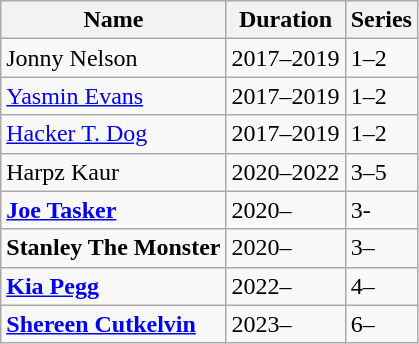<table class="wikitable">
<tr>
<th>Name</th>
<th>Duration</th>
<th>Series</th>
</tr>
<tr>
<td>Jonny Nelson</td>
<td>2017–2019</td>
<td>1–2</td>
</tr>
<tr>
<td><a href='#'>Yasmin Evans</a></td>
<td>2017–2019</td>
<td>1–2</td>
</tr>
<tr>
<td><a href='#'>Hacker T. Dog</a></td>
<td>2017–2019</td>
<td>1–2</td>
</tr>
<tr>
<td>Harpz Kaur</td>
<td>2020–2022</td>
<td>3–5 </td>
</tr>
<tr>
<td><strong><a href='#'>Joe Tasker</a></strong></td>
<td>2020–</td>
<td>3-</td>
</tr>
<tr>
<td><strong>Stanley The Monster</strong></td>
<td>2020–</td>
<td>3–</td>
</tr>
<tr>
<td><strong><a href='#'>Kia Pegg</a></strong></td>
<td>2022–</td>
<td>4–</td>
</tr>
<tr>
<td><strong><a href='#'>Shereen Cutkelvin</a></strong></td>
<td>2023–</td>
<td>6– </td>
</tr>
</table>
